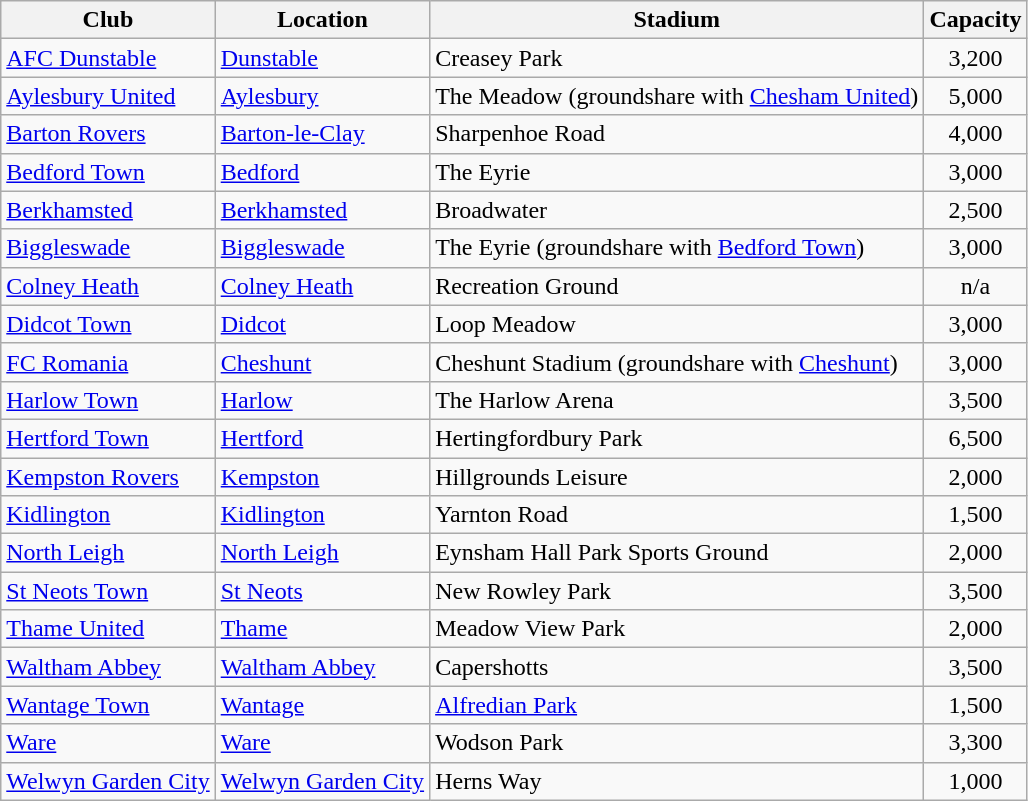<table class="wikitable sortable">
<tr>
<th>Club</th>
<th>Location</th>
<th>Stadium</th>
<th>Capacity</th>
</tr>
<tr>
<td><a href='#'>AFC Dunstable</a></td>
<td><a href='#'>Dunstable</a></td>
<td>Creasey Park</td>
<td align="center">3,200</td>
</tr>
<tr>
<td><a href='#'>Aylesbury United</a></td>
<td><a href='#'>Aylesbury</a></td>
<td>The Meadow (groundshare with <a href='#'>Chesham United</a>)</td>
<td align="center">5,000</td>
</tr>
<tr>
<td><a href='#'>Barton Rovers</a></td>
<td><a href='#'>Barton-le-Clay</a></td>
<td>Sharpenhoe Road</td>
<td align="center">4,000</td>
</tr>
<tr>
<td><a href='#'>Bedford Town</a></td>
<td><a href='#'>Bedford</a></td>
<td>The Eyrie</td>
<td align="center">3,000</td>
</tr>
<tr>
<td><a href='#'>Berkhamsted</a></td>
<td><a href='#'>Berkhamsted</a></td>
<td>Broadwater</td>
<td align="center">2,500</td>
</tr>
<tr>
<td><a href='#'>Biggleswade</a></td>
<td><a href='#'>Biggleswade</a></td>
<td>The Eyrie (groundshare with <a href='#'>Bedford Town</a>)</td>
<td align="center">3,000</td>
</tr>
<tr>
<td><a href='#'>Colney Heath</a></td>
<td><a href='#'>Colney Heath</a></td>
<td>Recreation Ground</td>
<td align="center">n/a</td>
</tr>
<tr>
<td><a href='#'>Didcot Town</a></td>
<td><a href='#'>Didcot</a></td>
<td>Loop Meadow</td>
<td align="center">3,000</td>
</tr>
<tr>
<td><a href='#'>FC Romania</a></td>
<td><a href='#'>Cheshunt</a></td>
<td>Cheshunt Stadium (groundshare with <a href='#'>Cheshunt</a>)</td>
<td align="center">3,000</td>
</tr>
<tr>
<td><a href='#'>Harlow Town</a></td>
<td><a href='#'>Harlow</a></td>
<td>The Harlow Arena</td>
<td align="center">3,500</td>
</tr>
<tr>
<td><a href='#'>Hertford Town</a></td>
<td><a href='#'>Hertford</a></td>
<td>Hertingfordbury Park</td>
<td align="center">6,500</td>
</tr>
<tr>
<td><a href='#'>Kempston Rovers</a></td>
<td><a href='#'>Kempston</a></td>
<td>Hillgrounds Leisure</td>
<td align="center">2,000</td>
</tr>
<tr>
<td><a href='#'>Kidlington</a></td>
<td><a href='#'>Kidlington</a></td>
<td>Yarnton Road</td>
<td align="center">1,500</td>
</tr>
<tr>
<td><a href='#'>North Leigh</a></td>
<td><a href='#'>North Leigh</a></td>
<td>Eynsham Hall Park Sports Ground</td>
<td align="center">2,000</td>
</tr>
<tr>
<td><a href='#'>St Neots Town</a></td>
<td><a href='#'>St Neots</a></td>
<td>New Rowley Park</td>
<td align="center">3,500</td>
</tr>
<tr>
<td><a href='#'>Thame United</a></td>
<td><a href='#'>Thame</a></td>
<td>Meadow View Park</td>
<td align="center">2,000</td>
</tr>
<tr>
<td><a href='#'>Waltham Abbey</a></td>
<td><a href='#'>Waltham Abbey</a></td>
<td>Capershotts</td>
<td align="center">3,500</td>
</tr>
<tr>
<td><a href='#'>Wantage Town</a></td>
<td><a href='#'>Wantage</a></td>
<td><a href='#'>Alfredian Park</a></td>
<td align="center">1,500</td>
</tr>
<tr>
<td><a href='#'>Ware</a></td>
<td><a href='#'>Ware</a></td>
<td>Wodson Park</td>
<td align="center">3,300</td>
</tr>
<tr>
<td><a href='#'>Welwyn Garden City</a></td>
<td><a href='#'>Welwyn Garden City</a></td>
<td>Herns Way</td>
<td align="center">1,000</td>
</tr>
</table>
